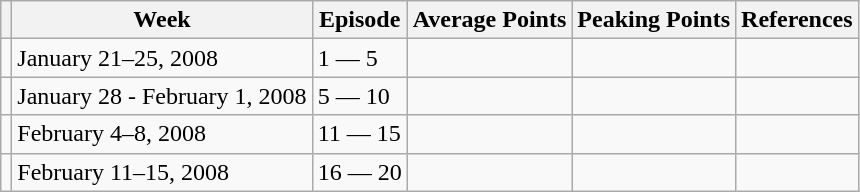<table class="wikitable">
<tr>
<th></th>
<th>Week</th>
<th>Episode</th>
<th>Average Points</th>
<th>Peaking Points</th>
<th>References</th>
</tr>
<tr>
<td></td>
<td>January 21–25, 2008</td>
<td>1 — 5</td>
<td></td>
<td></td>
<td></td>
</tr>
<tr>
<td></td>
<td>January 28 - February 1, 2008</td>
<td>5 — 10</td>
<td></td>
<td></td>
<td></td>
</tr>
<tr>
<td></td>
<td>February 4–8, 2008</td>
<td>11 — 15</td>
<td></td>
<td></td>
<td></td>
</tr>
<tr>
<td></td>
<td>February 11–15, 2008</td>
<td>16 — 20</td>
<td></td>
<td></td>
<td></td>
</tr>
</table>
